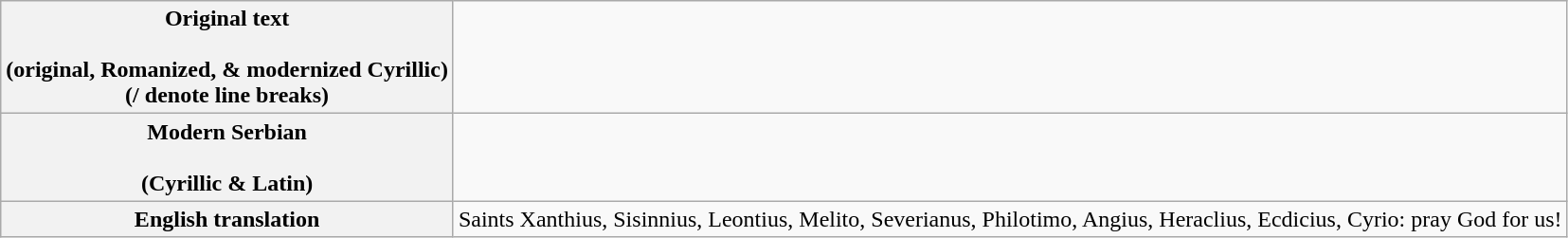<table class="wikitable">
<tr>
<th>Original text<br><br>(original, Romanized, & modernized Cyrillic)<br>
(/ denote line breaks)</th>
<td></td>
</tr>
<tr>
<th>Modern Serbian<br><br>(Cyrillic & Latin)</th>
<td></td>
</tr>
<tr>
<th>English translation</th>
<td>Saints Xanthius, Sisinnius, Leontius, Melito, Severianus, Philotimo, Angius, Heraclius, Ecdicius, Cyrio: pray God for us!</td>
</tr>
</table>
